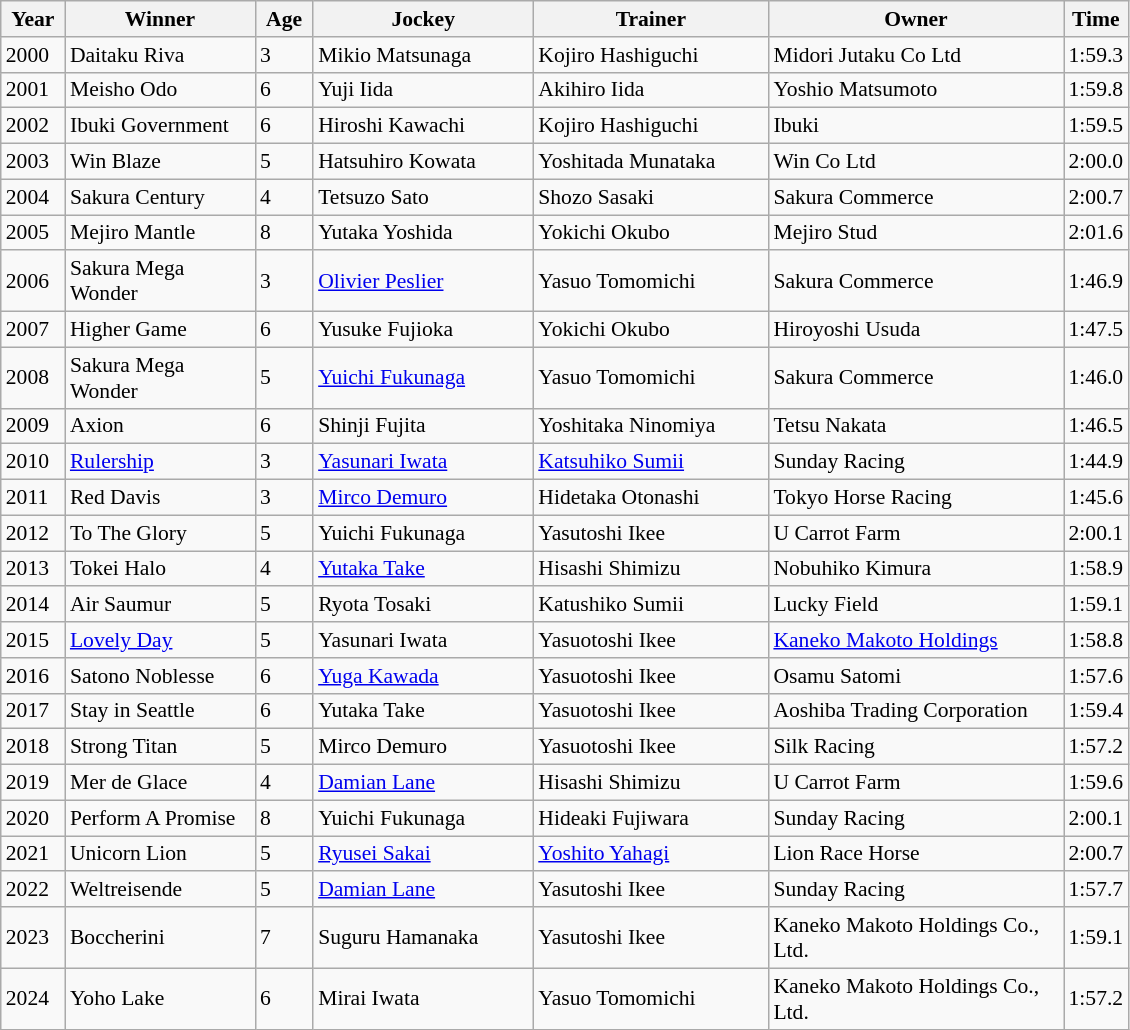<table class="wikitable sortable" style="font-size:90%">
<tr>
<th width="36px">Year<br></th>
<th width="120px">Winner<br></th>
<th style="width:32px">Age<br></th>
<th width="140px">Jockey<br></th>
<th width="150px">Trainer<br></th>
<th width="190px">Owner<br></th>
<th>Time<br></th>
</tr>
<tr>
<td>2000</td>
<td>Daitaku Riva</td>
<td>3</td>
<td>Mikio Matsunaga</td>
<td>Kojiro Hashiguchi</td>
<td>Midori Jutaku Co Ltd</td>
<td>1:59.3</td>
</tr>
<tr>
<td>2001</td>
<td>Meisho Odo</td>
<td>6</td>
<td>Yuji Iida</td>
<td>Akihiro Iida</td>
<td>Yoshio Matsumoto</td>
<td>1:59.8</td>
</tr>
<tr>
<td>2002</td>
<td>Ibuki Government</td>
<td>6</td>
<td>Hiroshi Kawachi</td>
<td>Kojiro Hashiguchi</td>
<td>Ibuki</td>
<td>1:59.5</td>
</tr>
<tr>
<td>2003</td>
<td>Win Blaze</td>
<td>5</td>
<td>Hatsuhiro Kowata</td>
<td>Yoshitada Munataka</td>
<td>Win Co Ltd</td>
<td>2:00.0</td>
</tr>
<tr>
<td>2004</td>
<td>Sakura Century</td>
<td>4</td>
<td>Tetsuzo Sato</td>
<td>Shozo Sasaki</td>
<td>Sakura Commerce</td>
<td>2:00.7</td>
</tr>
<tr>
<td>2005</td>
<td>Mejiro Mantle</td>
<td>8</td>
<td>Yutaka Yoshida</td>
<td>Yokichi Okubo</td>
<td>Mejiro Stud</td>
<td>2:01.6</td>
</tr>
<tr>
<td>2006</td>
<td>Sakura Mega Wonder</td>
<td>3</td>
<td><a href='#'>Olivier Peslier</a></td>
<td>Yasuo Tomomichi</td>
<td>Sakura Commerce</td>
<td>1:46.9</td>
</tr>
<tr>
<td>2007</td>
<td>Higher Game</td>
<td>6</td>
<td>Yusuke Fujioka</td>
<td>Yokichi Okubo</td>
<td>Hiroyoshi Usuda</td>
<td>1:47.5</td>
</tr>
<tr>
<td>2008</td>
<td>Sakura Mega Wonder</td>
<td>5</td>
<td><a href='#'>Yuichi Fukunaga</a></td>
<td>Yasuo Tomomichi</td>
<td>Sakura Commerce</td>
<td>1:46.0</td>
</tr>
<tr>
<td>2009</td>
<td>Axion</td>
<td>6</td>
<td>Shinji Fujita</td>
<td>Yoshitaka Ninomiya</td>
<td>Tetsu Nakata</td>
<td>1:46.5</td>
</tr>
<tr>
<td>2010</td>
<td><a href='#'>Rulership</a></td>
<td>3</td>
<td><a href='#'>Yasunari Iwata</a></td>
<td><a href='#'>Katsuhiko Sumii</a></td>
<td>Sunday Racing</td>
<td>1:44.9</td>
</tr>
<tr>
<td>2011</td>
<td>Red Davis</td>
<td>3</td>
<td><a href='#'>Mirco Demuro</a></td>
<td>Hidetaka Otonashi</td>
<td>Tokyo Horse Racing</td>
<td>1:45.6</td>
</tr>
<tr>
<td>2012</td>
<td>To The Glory</td>
<td>5</td>
<td>Yuichi Fukunaga</td>
<td>Yasutoshi Ikee</td>
<td>U Carrot Farm</td>
<td>2:00.1</td>
</tr>
<tr>
<td>2013</td>
<td>Tokei Halo</td>
<td>4</td>
<td><a href='#'>Yutaka Take</a></td>
<td>Hisashi Shimizu</td>
<td>Nobuhiko Kimura</td>
<td>1:58.9</td>
</tr>
<tr>
<td>2014</td>
<td>Air Saumur</td>
<td>5</td>
<td>Ryota Tosaki</td>
<td>Katushiko Sumii</td>
<td>Lucky Field</td>
<td>1:59.1</td>
</tr>
<tr>
<td>2015</td>
<td><a href='#'>Lovely Day</a></td>
<td>5</td>
<td>Yasunari Iwata</td>
<td>Yasuotoshi Ikee</td>
<td><a href='#'>Kaneko Makoto Holdings</a></td>
<td>1:58.8</td>
</tr>
<tr>
<td>2016</td>
<td>Satono Noblesse</td>
<td>6</td>
<td><a href='#'>Yuga Kawada</a></td>
<td>Yasuotoshi Ikee</td>
<td>Osamu Satomi</td>
<td>1:57.6</td>
</tr>
<tr>
<td>2017</td>
<td>Stay in Seattle</td>
<td>6</td>
<td>Yutaka Take</td>
<td>Yasuotoshi Ikee</td>
<td>Aoshiba Trading Corporation</td>
<td>1:59.4</td>
</tr>
<tr>
<td>2018</td>
<td>Strong Titan</td>
<td>5</td>
<td>Mirco Demuro</td>
<td>Yasuotoshi Ikee</td>
<td>Silk Racing</td>
<td>1:57.2</td>
</tr>
<tr>
<td>2019</td>
<td>Mer de Glace</td>
<td>4</td>
<td><a href='#'>Damian Lane</a></td>
<td>Hisashi Shimizu</td>
<td>U Carrot Farm</td>
<td>1:59.6</td>
</tr>
<tr>
<td>2020</td>
<td>Perform A Promise</td>
<td>8</td>
<td>Yuichi Fukunaga</td>
<td>Hideaki Fujiwara</td>
<td>Sunday Racing</td>
<td>2:00.1</td>
</tr>
<tr>
<td>2021</td>
<td>Unicorn Lion</td>
<td>5</td>
<td><a href='#'>Ryusei Sakai</a></td>
<td><a href='#'>Yoshito Yahagi</a></td>
<td>Lion Race Horse</td>
<td>2:00.7</td>
</tr>
<tr>
<td>2022</td>
<td>Weltreisende</td>
<td>5</td>
<td><a href='#'>Damian Lane</a></td>
<td>Yasutoshi Ikee</td>
<td>Sunday Racing</td>
<td>1:57.7</td>
</tr>
<tr>
<td>2023</td>
<td>Boccherini</td>
<td>7</td>
<td>Suguru Hamanaka</td>
<td>Yasutoshi Ikee</td>
<td>Kaneko Makoto Holdings Co., Ltd.</td>
<td>1:59.1</td>
</tr>
<tr>
<td>2024</td>
<td>Yoho Lake</td>
<td>6</td>
<td>Mirai Iwata</td>
<td>Yasuo Tomomichi</td>
<td>Kaneko Makoto Holdings Co., Ltd.</td>
<td>1:57.2</td>
</tr>
</table>
